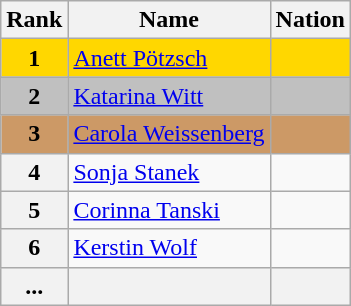<table class="wikitable">
<tr>
<th>Rank</th>
<th>Name</th>
<th>Nation</th>
</tr>
<tr bgcolor="gold">
<td align="center"><strong>1</strong></td>
<td><a href='#'>Anett Pötzsch</a></td>
<td></td>
</tr>
<tr bgcolor="silver">
<td align="center"><strong>2</strong></td>
<td><a href='#'>Katarina Witt</a></td>
<td></td>
</tr>
<tr bgcolor="cc9966">
<td align="center"><strong>3</strong></td>
<td><a href='#'>Carola Weissenberg</a></td>
<td></td>
</tr>
<tr>
<th>4</th>
<td><a href='#'>Sonja Stanek</a></td>
<td></td>
</tr>
<tr>
<th>5</th>
<td><a href='#'>Corinna Tanski</a></td>
<td></td>
</tr>
<tr>
<th>6</th>
<td><a href='#'>Kerstin Wolf</a></td>
<td></td>
</tr>
<tr>
<th>...</th>
<th></th>
<th></th>
</tr>
</table>
